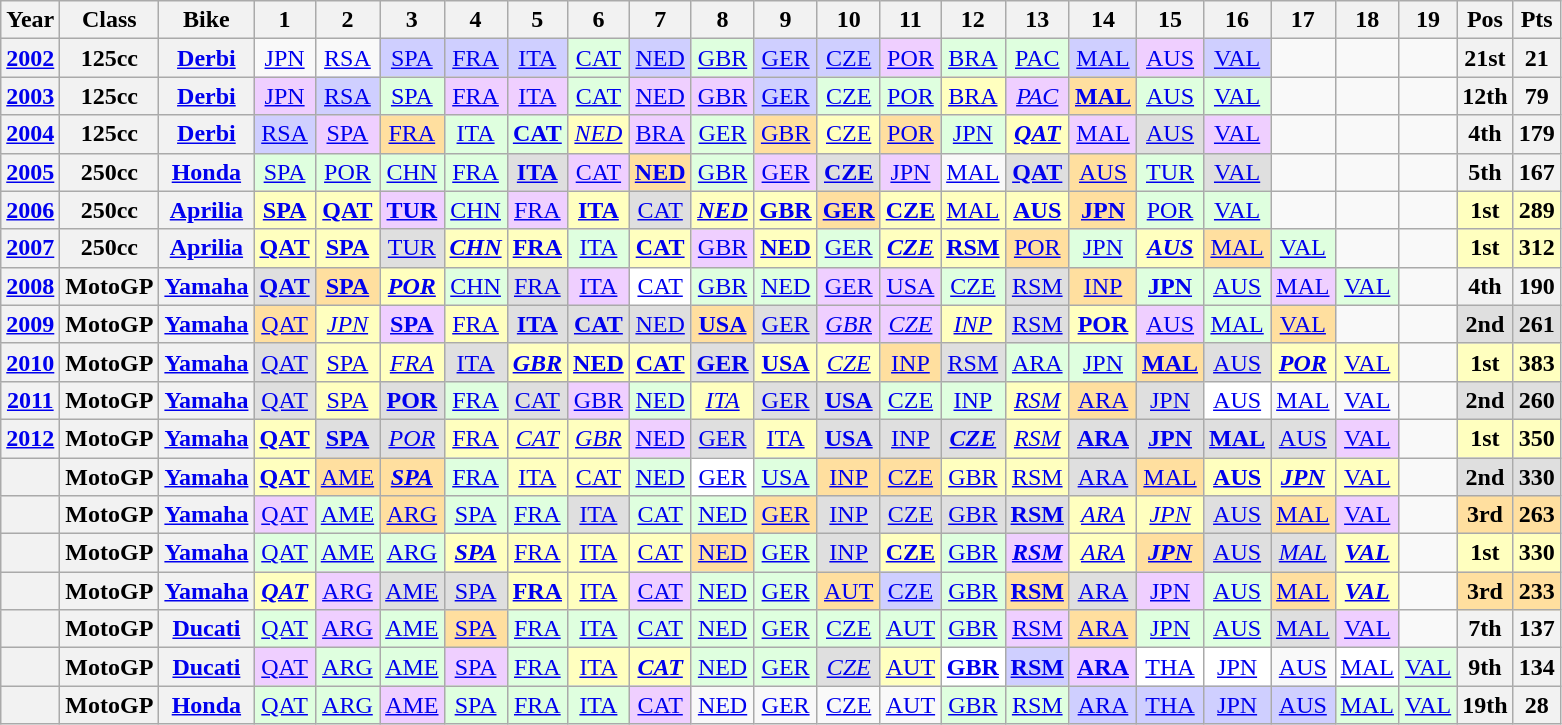<table class="wikitable" style="text-align:center">
<tr>
<th>Year</th>
<th>Class</th>
<th>Bike</th>
<th>1</th>
<th>2</th>
<th>3</th>
<th>4</th>
<th>5</th>
<th>6</th>
<th>7</th>
<th>8</th>
<th>9</th>
<th>10</th>
<th>11</th>
<th>12</th>
<th>13</th>
<th>14</th>
<th>15</th>
<th>16</th>
<th>17</th>
<th>18</th>
<th>19</th>
<th>Pos</th>
<th>Pts</th>
</tr>
<tr>
<th><a href='#'>2002</a></th>
<th>125cc</th>
<th><a href='#'>Derbi</a></th>
<td><a href='#'>JPN</a></td>
<td><a href='#'>RSA</a></td>
<td style="background:#cfcfff;"><a href='#'>SPA</a><br></td>
<td style="background:#cfcfff;"><a href='#'>FRA</a><br></td>
<td style="background:#cfcfff;"><a href='#'>ITA</a><br></td>
<td style="background:#dfffdf;"><a href='#'>CAT</a><br></td>
<td style="background:#cfcfff;"><a href='#'>NED</a><br></td>
<td style="background:#dfffdf;"><a href='#'>GBR</a><br></td>
<td style="background:#cfcfff;"><a href='#'>GER</a><br></td>
<td style="background:#cfcfff;"><a href='#'>CZE</a><br></td>
<td style="background:#efcfff;"><a href='#'>POR</a><br></td>
<td style="background:#dfffdf;"><a href='#'>BRA</a><br></td>
<td style="background:#dfffdf;"><a href='#'>PAC</a><br></td>
<td style="background:#cfcfff;"><a href='#'>MAL</a><br></td>
<td style="background:#efcfff;"><a href='#'>AUS</a><br></td>
<td style="background:#cfcfff;"><a href='#'>VAL</a><br></td>
<td></td>
<td></td>
<td></td>
<th>21st</th>
<th>21</th>
</tr>
<tr>
<th><a href='#'>2003</a></th>
<th>125cc</th>
<th><a href='#'>Derbi</a></th>
<td style="background:#efcfff;"><a href='#'>JPN</a><br></td>
<td style="background:#cfcfff;"><a href='#'>RSA</a><br></td>
<td style="background:#dfffdf;"><a href='#'>SPA</a><br></td>
<td style="background:#efcfff;"><a href='#'>FRA</a><br></td>
<td style="background:#efcfff;"><a href='#'>ITA</a><br></td>
<td style="background:#dfffdf;"><a href='#'>CAT</a><br></td>
<td style="background:#efcfff;"><a href='#'>NED</a><br></td>
<td style="background:#efcfff;"><a href='#'>GBR</a><br></td>
<td style="background:#cfcfff;"><a href='#'>GER</a><br></td>
<td style="background:#dfffdf;"><a href='#'>CZE</a><br></td>
<td style="background:#dfffdf;"><a href='#'>POR</a><br></td>
<td style="background:#ffffbf;"><a href='#'>BRA</a><br></td>
<td style="background:#efcfff;"><em><a href='#'>PAC</a></em><br></td>
<td style="background:#ffdf9f;"><strong><a href='#'>MAL</a></strong><br></td>
<td style="background:#dfffdf;"><a href='#'>AUS</a><br></td>
<td style="background:#dfffdf;"><a href='#'>VAL</a><br></td>
<td></td>
<td></td>
<td></td>
<th>12th</th>
<th>79</th>
</tr>
<tr>
<th><a href='#'>2004</a></th>
<th>125cc</th>
<th><a href='#'>Derbi</a></th>
<td style="background:#cfcfff;"><a href='#'>RSA</a><br></td>
<td style="background:#efcfff;"><a href='#'>SPA</a><br></td>
<td style="background:#ffdf9f;"><a href='#'>FRA</a><br></td>
<td style="background:#dfffdf;"><a href='#'>ITA</a><br></td>
<td style="background:#dfffdf;"><strong><a href='#'>CAT</a></strong><br></td>
<td style="background:#ffffbf;"><em><a href='#'>NED</a></em><br></td>
<td style="background:#efcfff;"><a href='#'>BRA</a><br></td>
<td style="background:#dfffdf;"><a href='#'>GER</a><br></td>
<td style="background:#ffdf9f;"><a href='#'>GBR</a><br></td>
<td style="background:#ffffbf;"><a href='#'>CZE</a><br></td>
<td style="background:#ffdf9f;"><a href='#'>POR</a><br></td>
<td style="background:#dfffdf;"><a href='#'>JPN</a><br></td>
<td style="background:#ffffbf;"><strong><em><a href='#'>QAT</a></em></strong><br></td>
<td style="background:#efcfff;"><a href='#'>MAL</a><br></td>
<td style="background:#dfdfdf;"><a href='#'>AUS</a><br></td>
<td style="background:#efcfff;"><a href='#'>VAL</a><br></td>
<td></td>
<td></td>
<td></td>
<th>4th</th>
<th>179</th>
</tr>
<tr>
<th><a href='#'>2005</a></th>
<th>250cc</th>
<th><a href='#'>Honda</a></th>
<td style="background:#dfffdf;"><a href='#'>SPA</a><br></td>
<td style="background:#dfffdf;"><a href='#'>POR</a><br></td>
<td style="background:#dfffdf;"><a href='#'>CHN</a><br></td>
<td style="background:#dfffdf;"><a href='#'>FRA</a><br></td>
<td style="background:#dfdfdf;"><strong><a href='#'>ITA</a></strong><br></td>
<td style="background:#efcfff;"><a href='#'>CAT</a><br></td>
<td style="background:#ffdf9f;"><strong><a href='#'>NED</a></strong><br></td>
<td style="background:#dfffdf;"><a href='#'>GBR</a><br></td>
<td style="background:#efcfff;"><a href='#'>GER</a><br></td>
<td style="background:#dfdfdf;"><strong><a href='#'>CZE</a></strong><br></td>
<td style="background:#efcfff;"><a href='#'>JPN</a><br></td>
<td><a href='#'>MAL</a><br></td>
<td style="background:#dfdfdf;"><strong><a href='#'>QAT</a></strong><br></td>
<td style="background:#ffdf9f;"><a href='#'>AUS</a><br></td>
<td style="background:#dfffdf;"><a href='#'>TUR</a><br></td>
<td style="background:#dfdfdf;"><a href='#'>VAL</a><br></td>
<td></td>
<td></td>
<td></td>
<th>5th</th>
<th>167</th>
</tr>
<tr>
<th><a href='#'>2006</a></th>
<th>250cc</th>
<th><a href='#'>Aprilia</a></th>
<td style="background:#ffffbf;"><strong><a href='#'>SPA</a></strong><br></td>
<td style="background:#ffffbf;"><strong><a href='#'>QAT</a></strong><br></td>
<td style="background:#efcfff;"><strong><a href='#'>TUR</a></strong><br></td>
<td style="background:#dfffdf;"><a href='#'>CHN</a><br></td>
<td style="background:#efcfff;"><a href='#'>FRA</a><br></td>
<td style="background:#ffffbf;"><strong><a href='#'>ITA</a></strong><br></td>
<td style="background:#dfdfdf;"><a href='#'>CAT</a><br></td>
<td style="background:#ffffbf;"><strong><em><a href='#'>NED</a></em></strong><br></td>
<td style="background:#ffffbf;"><strong><a href='#'>GBR</a></strong><br></td>
<td style="background:#ffdf9f;"><strong><a href='#'>GER</a></strong><br></td>
<td style="background:#ffffbf;"><strong><a href='#'>CZE</a></strong><br></td>
<td style="background:#ffffbf;"><a href='#'>MAL</a><br></td>
<td style="background:#ffffbf;"><strong><a href='#'>AUS</a></strong><br></td>
<td style="background:#ffdf9f;"><strong><a href='#'>JPN</a></strong><br></td>
<td style="background:#dfffdf;"><a href='#'>POR</a><br></td>
<td style="background:#dfffdf;"><a href='#'>VAL</a><br></td>
<td></td>
<td></td>
<td></td>
<td style="background:#ffffbf;"><strong>1st</strong></td>
<td style="background:#ffffbf;"><strong>289</strong></td>
</tr>
<tr>
<th><a href='#'>2007</a></th>
<th>250cc</th>
<th><a href='#'>Aprilia</a></th>
<td style="background:#ffffbf;"><strong><a href='#'>QAT</a></strong><br></td>
<td style="background:#ffffbf;"><strong><a href='#'>SPA</a></strong><br></td>
<td style="background:#dfdfdf;"><a href='#'>TUR</a><br></td>
<td style="background:#ffffbf;"><strong><em><a href='#'>CHN</a></em></strong><br></td>
<td style="background:#ffffbf;"><strong><a href='#'>FRA</a></strong><br></td>
<td style="background:#dfffdf;"><a href='#'>ITA</a><br></td>
<td style="background:#ffffbf;"><strong><a href='#'>CAT</a></strong><br></td>
<td style="background:#efcfff;"><a href='#'>GBR</a><br></td>
<td style="background:#ffffbf;"><strong><a href='#'>NED</a></strong><br></td>
<td style="background:#dfffdf;"><a href='#'>GER</a><br></td>
<td style="background:#ffffbf;"><strong><em><a href='#'>CZE</a></em></strong><br></td>
<td style="background:#ffffbf;"><strong><a href='#'>RSM</a></strong><br></td>
<td style="background:#ffdf9f;"><a href='#'>POR</a><br></td>
<td style="background:#dfffdf;"><a href='#'>JPN</a><br></td>
<td style="background:#ffffbf;"><strong><em><a href='#'>AUS</a></em></strong><br></td>
<td style="background:#ffdf9f;"><a href='#'>MAL</a><br></td>
<td style="background:#dfffdf;"><a href='#'>VAL</a><br></td>
<td></td>
<td></td>
<td style="background:#ffffbf;"><strong>1st</strong></td>
<td style="background:#ffffbf;"><strong>312</strong></td>
</tr>
<tr>
<th><a href='#'>2008</a></th>
<th>MotoGP</th>
<th><a href='#'>Yamaha</a></th>
<td style="background:#dfdfdf;"><strong><a href='#'>QAT</a></strong><br></td>
<td style="background:#ffdf9f;"><strong><a href='#'>SPA</a></strong><br></td>
<td style="background:#ffffbf;"><strong><em><a href='#'>POR</a></em></strong><br></td>
<td style="background:#dfffdf;"><a href='#'>CHN</a><br></td>
<td style="background:#dfdfdf;"><a href='#'>FRA</a><br></td>
<td style="background:#efcfff;"><a href='#'>ITA</a><br></td>
<td style="background:#ffffff;"><a href='#'>CAT</a><br></td>
<td style="background:#dfffdf;"><a href='#'>GBR</a><br></td>
<td style="background:#dfffdf;"><a href='#'>NED</a><br></td>
<td style="background:#efcfff;"><a href='#'>GER</a><br></td>
<td style="background:#efcfff;"><a href='#'>USA</a><br></td>
<td style="background:#dfffdf;"><a href='#'>CZE</a><br></td>
<td style="background:#dfdfdf;"><a href='#'>RSM</a><br></td>
<td style="background:#ffdf9f;"><a href='#'>INP</a><br></td>
<td style="background:#dfffdf;"><strong><a href='#'>JPN</a></strong><br></td>
<td style="background:#dfffdf;"><a href='#'>AUS</a><br></td>
<td style="background:#efcfff;"><a href='#'>MAL</a><br></td>
<td style="background:#dfffdf;"><a href='#'>VAL</a><br></td>
<td></td>
<th>4th</th>
<th>190</th>
</tr>
<tr>
<th><a href='#'>2009</a></th>
<th>MotoGP</th>
<th><a href='#'>Yamaha</a></th>
<td style="background:#ffdf9f;"><a href='#'>QAT</a><br></td>
<td style="background:#ffffbf;"><em><a href='#'>JPN</a></em><br></td>
<td style="background:#efcfff;"><strong><a href='#'>SPA</a></strong><br></td>
<td style="background:#ffffbf;"><a href='#'>FRA</a><br></td>
<td style="background:#dfdfdf;"><strong><a href='#'>ITA</a></strong><br></td>
<td style="background:#dfdfdf;"><strong><a href='#'>CAT</a></strong><br></td>
<td style="background:#dfdfdf;"><a href='#'>NED</a><br></td>
<td style="background:#ffdf9f;"><strong><a href='#'>USA</a></strong><br></td>
<td style="background:#dfdfdf;"><a href='#'>GER</a><br></td>
<td style="background:#efcfff;"><em><a href='#'>GBR</a></em><br></td>
<td style="background:#efcfff;"><em><a href='#'>CZE</a></em><br></td>
<td style="background:#ffffbf;"><em><a href='#'>INP</a></em><br></td>
<td style="background:#dfdfdf;"><a href='#'>RSM</a><br></td>
<td style="background:#ffffbf;"><strong><a href='#'>POR</a></strong><br></td>
<td style="background:#efcfff;"><a href='#'>AUS</a><br></td>
<td style="background:#dfffdf;"><a href='#'>MAL</a><br></td>
<td style="background:#ffdf9f;"><a href='#'>VAL</a><br></td>
<td></td>
<td></td>
<td style="background:#dfdfdf;"><strong>2nd</strong></td>
<td style="background:#dfdfdf;"><strong>261</strong></td>
</tr>
<tr>
<th><a href='#'>2010</a></th>
<th>MotoGP</th>
<th><a href='#'>Yamaha</a></th>
<td style="background:#dfdfdf;"><a href='#'>QAT</a><br></td>
<td style="background:#ffffbf;"><a href='#'>SPA</a><br></td>
<td style="background:#ffffbf;"><em><a href='#'>FRA</a></em><br></td>
<td style="background:#dfdfdf;"><a href='#'>ITA</a><br></td>
<td style="background:#ffffbf;"><strong><em><a href='#'>GBR</a></em></strong><br></td>
<td style="background:#ffffbf;"><strong><a href='#'>NED</a></strong><br></td>
<td style="background:#ffffbf;"><strong><a href='#'>CAT</a></strong><br></td>
<td style="background:#dfdfdf;"><strong><a href='#'>GER</a></strong><br></td>
<td style="background:#ffffbf;"><strong><a href='#'>USA</a></strong><br></td>
<td style="background:#ffffbf;"><em><a href='#'>CZE</a></em><br></td>
<td style="background:#ffdf9f;"><a href='#'>INP</a><br></td>
<td style="background:#dfdfdf;"><a href='#'>RSM</a><br></td>
<td style="background:#dfffdf;"><a href='#'>ARA</a><br></td>
<td style="background:#dfffdf;"><a href='#'>JPN</a><br></td>
<td style="background:#ffdf9f;"><strong><a href='#'>MAL</a></strong><br></td>
<td style="background:#dfdfdf;"><a href='#'>AUS</a><br></td>
<td style="background:#ffffbf;"><strong><em><a href='#'>POR</a></em></strong><br></td>
<td style="background:#ffffbf;"><a href='#'>VAL</a><br></td>
<td></td>
<td style="background:#ffffbf;"><strong>1st</strong></td>
<td style="background:#ffffbf;"><strong>383</strong></td>
</tr>
<tr>
<th><a href='#'>2011</a></th>
<th>MotoGP</th>
<th><a href='#'>Yamaha</a></th>
<td style="background:#dfdfdf;"><a href='#'>QAT</a><br></td>
<td style="background:#ffffbf;"><a href='#'>SPA</a><br></td>
<td style="background:#dfdfdf;"><strong><a href='#'>POR</a></strong><br></td>
<td style="background:#dfffdf;"><a href='#'>FRA</a><br></td>
<td style="background:#dfdfdf;"><a href='#'>CAT</a><br></td>
<td style="background:#efcfff;"><a href='#'>GBR</a><br></td>
<td style="background:#dfffdf;"><a href='#'>NED</a><br></td>
<td style="background:#ffffbf;"><em><a href='#'>ITA</a></em><br></td>
<td style="background:#dfdfdf;"><a href='#'>GER</a><br></td>
<td style="background:#dfdfdf;"><strong><a href='#'>USA</a></strong><br></td>
<td style="background:#dfffdf;"><a href='#'>CZE</a><br></td>
<td style="background:#dfffdf;"><a href='#'>INP</a><br></td>
<td style="background:#ffffbf;"><em><a href='#'>RSM</a></em><br></td>
<td style="background:#ffdf9f;"><a href='#'>ARA</a><br></td>
<td style="background:#dfdfdf;"><a href='#'>JPN</a><br></td>
<td style="background:#ffffff;"><a href='#'>AUS</a><br></td>
<td><a href='#'>MAL</a></td>
<td><a href='#'>VAL</a></td>
<td></td>
<td style="background:#dfdfdf;"><strong>2nd</strong></td>
<td style="background:#dfdfdf;"><strong>260</strong></td>
</tr>
<tr>
<th><a href='#'>2012</a></th>
<th>MotoGP</th>
<th><a href='#'>Yamaha</a></th>
<td style="background:#ffffbf;"><strong><a href='#'>QAT</a></strong><br></td>
<td style="background:#dfdfdf;"><strong><a href='#'>SPA</a></strong><br></td>
<td style="background:#dfdfdf;"><em><a href='#'>POR</a></em><br></td>
<td style="background:#ffffbf;"><a href='#'>FRA</a><br></td>
<td style="background:#ffffbf;"><em><a href='#'>CAT</a></em><br></td>
<td style="background:#ffffbf;"><em><a href='#'>GBR</a></em><br></td>
<td style="background:#efcfff;"><a href='#'>NED</a><br></td>
<td style="background:#dfdfdf;"><a href='#'>GER</a><br></td>
<td style="background:#ffffbf;"><a href='#'>ITA</a><br></td>
<td style="background:#dfdfdf;"><strong><a href='#'>USA</a></strong><br></td>
<td style="background:#dfdfdf;"><a href='#'>INP</a><br></td>
<td style="background:#dfdfdf;"><strong><em><a href='#'>CZE</a></em></strong><br></td>
<td style="background:#ffffbf;"><em><a href='#'>RSM</a></em><br></td>
<td style="background:#dfdfdf;"><strong><a href='#'>ARA</a></strong><br></td>
<td style="background:#dfdfdf;"><strong><a href='#'>JPN</a></strong><br></td>
<td style="background:#dfdfdf;"><strong><a href='#'>MAL</a></strong><br></td>
<td style="background:#dfdfdf;"><a href='#'>AUS</a><br></td>
<td style="background:#efcfff;"><a href='#'>VAL</a><br></td>
<td></td>
<td style="background:#ffffbf;"><strong>1st</strong></td>
<td style="background:#ffffbf;"><strong>350</strong></td>
</tr>
<tr>
<th></th>
<th>MotoGP</th>
<th><a href='#'>Yamaha</a></th>
<td style="background:#ffffbf;"><strong><a href='#'>QAT</a></strong><br></td>
<td style="background:#ffdf9f;"><a href='#'>AME</a><br></td>
<td style="background:#ffdf9f;"><strong><em><a href='#'>SPA</a></em></strong><br></td>
<td style="background:#dfffdf;"><a href='#'>FRA</a><br></td>
<td style="background:#ffffbf;"><a href='#'>ITA</a><br></td>
<td style="background:#ffffbf;"><a href='#'>CAT</a><br></td>
<td style="background:#DFFFDF;"><a href='#'>NED</a><br></td>
<td style="background:#ffffff;"><a href='#'>GER</a><br></td>
<td style="background:#DFFFDF;"><a href='#'>USA</a><br></td>
<td style="background:#ffdf9f;"><a href='#'>INP</a><br></td>
<td style="background:#ffdf9f;"><a href='#'>CZE</a><br></td>
<td style="background:#ffffbf;"><a href='#'>GBR</a><br></td>
<td style="background:#ffffbf;"><a href='#'>RSM</a><br></td>
<td style="background:#dfdfdf;"><a href='#'>ARA</a><br></td>
<td style="background:#ffdf9f;"><a href='#'>MAL</a><br></td>
<td style="background:#ffffbf;"><strong><a href='#'>AUS</a></strong><br></td>
<td style="background:#ffffbf;"><strong><em><a href='#'>JPN</a></em></strong><br></td>
<td style="background:#ffffbf;"><a href='#'>VAL</a><br></td>
<td></td>
<td style="background:#dfdfdf;"><strong>2nd</strong></td>
<td style="background:#dfdfdf;"><strong>330</strong></td>
</tr>
<tr>
<th></th>
<th>MotoGP</th>
<th><a href='#'>Yamaha</a></th>
<td style="background:#efcfff;"><a href='#'>QAT</a><br></td>
<td style="background:#dfffdf;"><a href='#'>AME</a><br></td>
<td style="background:#ffdf9f;"><a href='#'>ARG</a><br></td>
<td style="background:#dfffdf;"><a href='#'>SPA</a><br></td>
<td style="background:#dfffdf;"><a href='#'>FRA</a><br></td>
<td style="background:#dfdfdf;"><a href='#'>ITA</a><br></td>
<td style="background:#dfffdf;"><a href='#'>CAT</a><br></td>
<td style="background:#dfffdf;"><a href='#'>NED</a><br></td>
<td style="background:#ffdf9f;"><a href='#'>GER</a><br></td>
<td style="background:#dfdfdf;"><a href='#'>INP</a><br></td>
<td style="background:#dfdfdf;"><a href='#'>CZE</a><br></td>
<td style="background:#dfdfdf;"><a href='#'>GBR</a><br></td>
<td style="background:#dfdfdf;"><strong><a href='#'>RSM</a></strong><br></td>
<td style="background:#ffffbf;"><em><a href='#'>ARA</a></em><br></td>
<td style="background:#ffffbf;"><em><a href='#'>JPN</a></em><br></td>
<td style="background:#dfdfdf;"><a href='#'>AUS</a><br></td>
<td style="background:#ffdf9f;"><a href='#'>MAL</a><br></td>
<td style="background:#efcfff;"><a href='#'>VAL</a><br></td>
<td></td>
<td style="background:#ffdf9f;"><strong>3rd</strong></td>
<td style="background:#ffdf9f;"><strong>263</strong></td>
</tr>
<tr>
<th></th>
<th>MotoGP</th>
<th><a href='#'>Yamaha</a></th>
<td style="background:#dfffdf;"><a href='#'>QAT</a><br></td>
<td style="background:#dfffdf;"><a href='#'>AME</a><br></td>
<td style="background:#dfffdf;"><a href='#'>ARG</a><br></td>
<td style="background:#ffffbf;"><strong><em><a href='#'>SPA</a></em></strong><br></td>
<td style="background:#ffffbf;"><a href='#'>FRA</a><br></td>
<td style="background:#ffffbf;"><a href='#'>ITA</a><br></td>
<td style="background:#ffffbf;"><a href='#'>CAT</a><br></td>
<td style="background:#ffdf9f;"><a href='#'>NED</a><br></td>
<td style="background:#dfffdf;"><a href='#'>GER</a><br></td>
<td style="background:#dfdfdf;"><a href='#'>INP</a><br></td>
<td style="background:#ffffbf;"><strong><a href='#'>CZE</a></strong><br></td>
<td style="background:#dfffdf;"><a href='#'>GBR</a><br></td>
<td style="background:#efcfff;"><strong><em><a href='#'>RSM</a></em></strong><br></td>
<td style="background:#ffffbf;"><em><a href='#'>ARA</a></em><br></td>
<td style="background:#ffdf9f;"><strong><em><a href='#'>JPN</a></em></strong><br></td>
<td style="background:#dfdfdf;"><a href='#'>AUS</a><br></td>
<td style="background:#dfdfdf;"><em><a href='#'>MAL</a></em><br></td>
<td style="background:#ffffbf;"><strong><em><a href='#'>VAL</a></em></strong><br></td>
<td></td>
<td style="background:#ffffbf;"><strong>1st</strong></td>
<td style="background:#ffffbf;"><strong>330</strong></td>
</tr>
<tr>
<th></th>
<th>MotoGP</th>
<th><a href='#'>Yamaha</a></th>
<td style="background:#ffffbf;"><strong><em><a href='#'>QAT</a></em></strong><br></td>
<td style="background:#efcfff;"><a href='#'>ARG</a><br></td>
<td style="background:#dfdfdf;"><a href='#'>AME</a><br></td>
<td style="background:#dfdfdf;"><a href='#'>SPA</a><br></td>
<td style="background:#ffffbf;"><strong><a href='#'>FRA</a></strong><br></td>
<td style="background:#ffffbf;"><a href='#'>ITA</a><br></td>
<td style="background:#efcfff;"><a href='#'>CAT</a><br></td>
<td style="background:#DFFFDF;"><a href='#'>NED</a><br></td>
<td style="background:#DFFFDF;"><a href='#'>GER</a><br></td>
<td style="background:#ffdf9f;"><a href='#'>AUT</a><br></td>
<td style="background:#cfcfff;"><a href='#'>CZE</a><br></td>
<td style="background:#dfffdf;"><a href='#'>GBR</a><br></td>
<td style="background:#ffdf9f;"><strong><a href='#'>RSM</a></strong><br></td>
<td style="background:#dfdfdf;"><a href='#'>ARA</a><br></td>
<td style="background:#efcfff;"><a href='#'>JPN</a><br></td>
<td style="background:#dfffdf;"><a href='#'>AUS</a><br></td>
<td style="background:#ffdf9f;"><a href='#'>MAL</a><br></td>
<td style="background:#ffffbf;"><strong><em><a href='#'>VAL</a></em></strong><br></td>
<td></td>
<td style="background:#ffdf9f;"><strong>3rd</strong></td>
<td style="background:#ffdf9f;"><strong>233</strong></td>
</tr>
<tr>
<th></th>
<th>MotoGP</th>
<th><a href='#'>Ducati</a></th>
<td style="background:#dfffdf;"><a href='#'>QAT</a><br></td>
<td style="background:#efcfff;"><a href='#'>ARG</a><br></td>
<td style="background:#dfffdf;"><a href='#'>AME</a><br></td>
<td style="background:#ffdf9f;"><a href='#'>SPA</a><br></td>
<td style="background:#dfffdf;"><a href='#'>FRA</a><br></td>
<td style="background:#dfffdf;"><a href='#'>ITA</a><br></td>
<td style="background:#dfffdf;"><a href='#'>CAT</a><br></td>
<td style="background:#dfffdf;"><a href='#'>NED</a><br></td>
<td style="background:#dfffdf;"><a href='#'>GER</a><br></td>
<td style="background:#dfffdf;"><a href='#'>CZE</a><br></td>
<td style="background:#dfffdf;"><a href='#'>AUT</a><br></td>
<td style="background:#dfffdf;"><a href='#'>GBR</a><br></td>
<td style="background:#efcfff;"><a href='#'>RSM</a><br></td>
<td style="background:#ffdf9f;"><a href='#'>ARA</a><br></td>
<td style="background:#dfffdf;"><a href='#'>JPN</a><br></td>
<td style="background:#dfffdf;"><a href='#'>AUS</a><br></td>
<td style="background:#dfdfdf;"><a href='#'>MAL</a><br></td>
<td style="background:#efcfff;"><a href='#'>VAL</a><br></td>
<td></td>
<th>7th</th>
<th>137</th>
</tr>
<tr>
<th></th>
<th>MotoGP</th>
<th><a href='#'>Ducati</a></th>
<td style="background:#efcfff;"><a href='#'>QAT</a><br></td>
<td style="background:#dfffdf;"><a href='#'>ARG</a><br></td>
<td style="background:#dfffdf;"><a href='#'>AME</a><br></td>
<td style="background:#efcfff;"><a href='#'>SPA</a><br></td>
<td style="background:#dfffdf;"><a href='#'>FRA</a><br></td>
<td style="background:#ffffbf;"><a href='#'>ITA</a><br></td>
<td style="background:#ffffbf;"><strong><em><a href='#'>CAT</a></em></strong><br></td>
<td style="background:#dfffdf;"><a href='#'>NED</a><br></td>
<td style="background:#dfffdf;"><a href='#'>GER</a><br></td>
<td style="background:#dfdfdf;"><em><a href='#'>CZE</a></em><br></td>
<td style="background:#ffffbf;"><a href='#'>AUT</a><br></td>
<td style="background:#ffffff;"><strong><a href='#'>GBR</a></strong><br></td>
<td style="background:#cfcfff;"><strong><a href='#'>RSM</a></strong><br></td>
<td style="background:#efcfff;"><strong><a href='#'>ARA</a></strong><br></td>
<td style="background:#ffffff;"><a href='#'>THA</a><br></td>
<td style="background:#ffffff;"><a href='#'>JPN</a><br></td>
<td><a href='#'>AUS</a></td>
<td style="background:#ffffff;"><a href='#'>MAL</a><br></td>
<td style="background:#dfffdf;"><a href='#'>VAL</a><br></td>
<th>9th</th>
<th>134</th>
</tr>
<tr>
<th></th>
<th>MotoGP</th>
<th><a href='#'>Honda</a></th>
<td style="background:#dfffdf;"><a href='#'>QAT</a><br></td>
<td style="background:#dfffdf;"><a href='#'>ARG</a><br></td>
<td style="background:#efcfff;"><a href='#'>AME</a><br></td>
<td style="background:#dfffdf;"><a href='#'>SPA</a><br></td>
<td style="background:#dfffdf;"><a href='#'>FRA</a><br></td>
<td style="background:#dfffdf;"><a href='#'>ITA</a><br></td>
<td style="background:#efcfff;"><a href='#'>CAT</a><br></td>
<td><a href='#'>NED</a><br></td>
<td><a href='#'>GER</a></td>
<td><a href='#'>CZE</a></td>
<td><a href='#'>AUT</a></td>
<td style="background:#dfffdf;"><a href='#'>GBR</a><br></td>
<td style="background:#dfffdf;"><a href='#'>RSM</a><br></td>
<td style="background:#cfcfff;"><a href='#'>ARA</a><br></td>
<td style="background:#cfcfff;"><a href='#'>THA</a><br></td>
<td style="background:#cfcfff;"><a href='#'>JPN</a><br></td>
<td style="background:#cfcfff;"><a href='#'>AUS</a><br></td>
<td style="background:#dfffdf;"><a href='#'>MAL</a><br></td>
<td style="background:#dfffdf;"><a href='#'>VAL</a><br></td>
<th>19th</th>
<th>28</th>
</tr>
</table>
